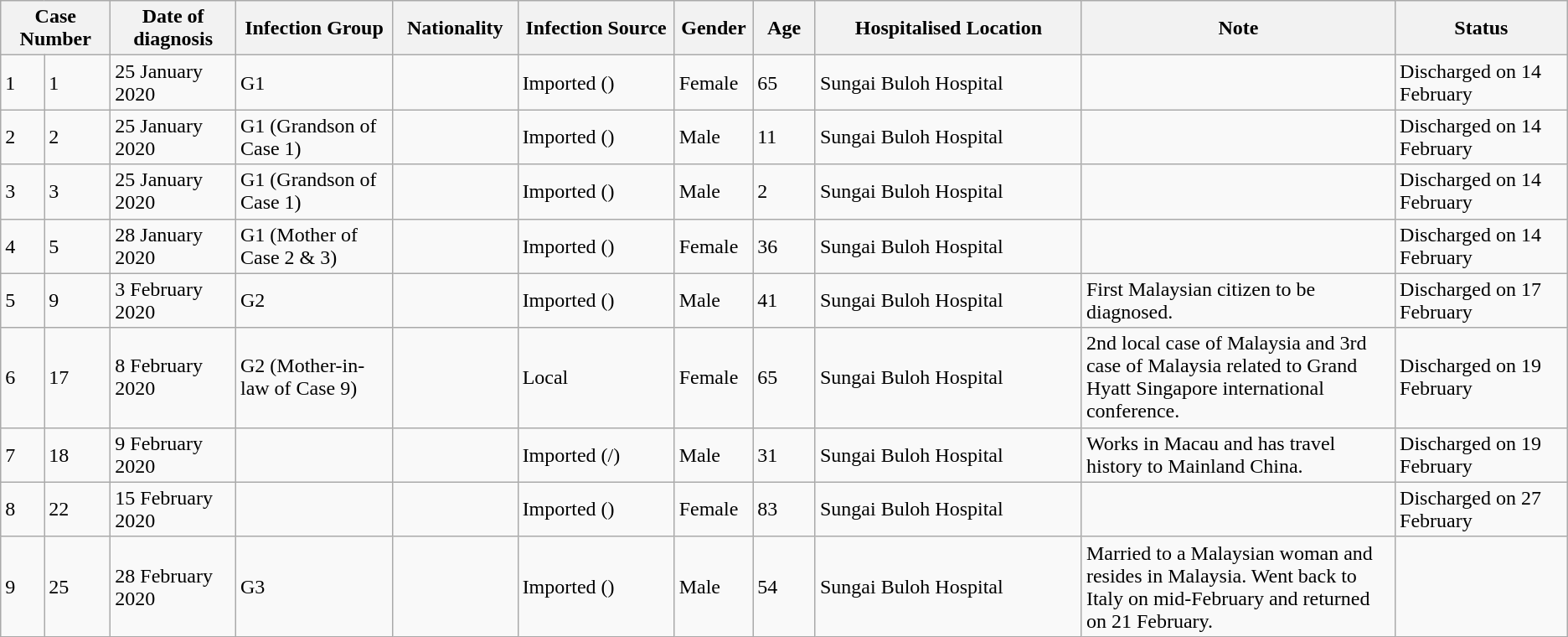<table class="wikitable sortable mw-collapsible mw-collapsed">
<tr>
<th colspan="2">Case Number</th>
<th ! width=8%>Date of diagnosis</th>
<th ! width=10%>Infection Group</th>
<th ! width=8%>Nationality</th>
<th ! width=10%>Infection Source</th>
<th ! width=5%>Gender</th>
<th ! width=4%>Age</th>
<th ! width=17%>Hospitalised Location</th>
<th ! width=20%>Note</th>
<th ! width=11%>Status</th>
</tr>
<tr>
<td>1</td>
<td>1</td>
<td>25 January 2020</td>
<td>G1</td>
<td></td>
<td>Imported ()</td>
<td>Female</td>
<td>65</td>
<td> Sungai Buloh Hospital</td>
<td></td>
<td>Discharged on 14 February</td>
</tr>
<tr>
<td>2</td>
<td>2</td>
<td>25 January 2020</td>
<td>G1 (Grandson of Case 1)</td>
<td></td>
<td>Imported ()</td>
<td>Male</td>
<td>11</td>
<td> Sungai Buloh Hospital</td>
<td></td>
<td>Discharged on 14 February</td>
</tr>
<tr>
<td>3</td>
<td>3</td>
<td>25 January 2020</td>
<td>G1 (Grandson of Case 1)</td>
<td></td>
<td>Imported ()</td>
<td>Male</td>
<td>2</td>
<td> Sungai Buloh Hospital</td>
<td></td>
<td>Discharged on 14 February</td>
</tr>
<tr>
<td>4</td>
<td>5</td>
<td>28 January 2020</td>
<td>G1 (Mother of Case 2 & 3)</td>
<td></td>
<td>Imported ()</td>
<td>Female</td>
<td>36</td>
<td> Sungai Buloh Hospital</td>
<td></td>
<td>Discharged on 14 February</td>
</tr>
<tr>
<td>5</td>
<td>9</td>
<td>3 February 2020</td>
<td>G2</td>
<td></td>
<td>Imported ()</td>
<td>Male</td>
<td>41</td>
<td> Sungai Buloh Hospital</td>
<td>First Malaysian citizen to be diagnosed.</td>
<td>Discharged on 17 February</td>
</tr>
<tr>
<td>6</td>
<td>17</td>
<td>8 February 2020</td>
<td>G2 (Mother-in-law of Case 9)</td>
<td></td>
<td>Local</td>
<td>Female</td>
<td>65</td>
<td> Sungai Buloh Hospital</td>
<td>2nd local case of Malaysia and 3rd case of Malaysia related to Grand Hyatt Singapore international conference.</td>
<td>Discharged on 19 February</td>
</tr>
<tr>
<td>7</td>
<td>18</td>
<td>9 February 2020</td>
<td></td>
<td></td>
<td>Imported (/)</td>
<td>Male</td>
<td>31</td>
<td> Sungai Buloh Hospital</td>
<td>Works in Macau and has travel history to Mainland China.</td>
<td>Discharged on 19 February</td>
</tr>
<tr>
<td>8</td>
<td>22</td>
<td>15 February 2020</td>
<td></td>
<td></td>
<td>Imported ()</td>
<td>Female</td>
<td>83</td>
<td> Sungai Buloh Hospital</td>
<td></td>
<td>Discharged on 27 February</td>
</tr>
<tr>
<td>9</td>
<td>25</td>
<td>28 February 2020</td>
<td>G3</td>
<td></td>
<td>Imported ()</td>
<td>Male</td>
<td>54</td>
<td> Sungai Buloh Hospital</td>
<td>Married to a Malaysian woman and resides in Malaysia. Went back to Italy on mid-February and returned on 21 February.</td>
<td></td>
</tr>
</table>
